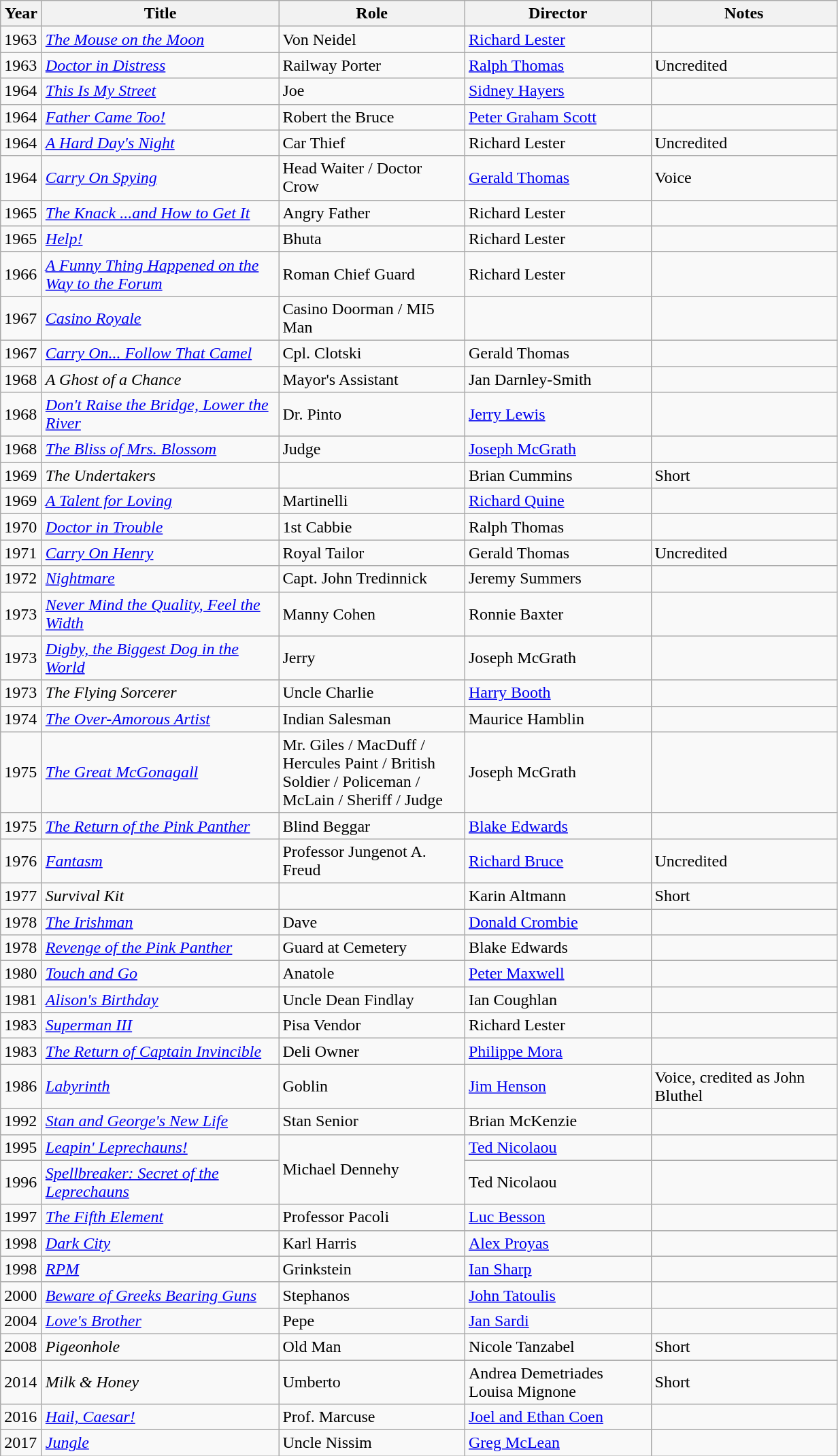<table class="wikitable">
<tr>
<th width="33">Year</th>
<th width="225">Title</th>
<th width="175">Role</th>
<th width="175">Director</th>
<th width="175">Notes</th>
</tr>
<tr>
<td>1963</td>
<td><em><a href='#'>The Mouse on the Moon</a></em></td>
<td>Von Neidel</td>
<td><a href='#'>Richard Lester</a></td>
<td></td>
</tr>
<tr>
<td>1963</td>
<td><em><a href='#'>Doctor in Distress</a></em></td>
<td>Railway Porter</td>
<td><a href='#'>Ralph Thomas</a></td>
<td>Uncredited</td>
</tr>
<tr>
<td>1964</td>
<td><em><a href='#'>This Is My Street</a></em></td>
<td>Joe</td>
<td><a href='#'>Sidney Hayers</a></td>
<td></td>
</tr>
<tr>
<td>1964</td>
<td><em><a href='#'>Father Came Too!</a></em></td>
<td>Robert the Bruce</td>
<td><a href='#'>Peter Graham Scott</a></td>
<td></td>
</tr>
<tr>
<td>1964</td>
<td><em><a href='#'>A Hard Day's Night</a></em></td>
<td>Car Thief</td>
<td>Richard Lester</td>
<td>Uncredited</td>
</tr>
<tr>
<td>1964</td>
<td><em><a href='#'>Carry On Spying</a></em></td>
<td>Head Waiter / Doctor Crow</td>
<td><a href='#'>Gerald Thomas</a></td>
<td>Voice</td>
</tr>
<tr>
<td>1965</td>
<td><em><a href='#'>The Knack ...and How to Get It</a></em></td>
<td>Angry Father</td>
<td>Richard Lester</td>
<td></td>
</tr>
<tr>
<td>1965</td>
<td><em><a href='#'>Help!</a></em></td>
<td>Bhuta</td>
<td>Richard Lester</td>
<td></td>
</tr>
<tr>
<td>1966</td>
<td><em><a href='#'>A Funny Thing Happened on the Way to the Forum</a></em></td>
<td>Roman Chief Guard</td>
<td>Richard Lester</td>
<td></td>
</tr>
<tr>
<td>1967</td>
<td><em><a href='#'>Casino Royale</a></em></td>
<td>Casino Doorman / MI5 Man</td>
<td></td>
<td></td>
</tr>
<tr>
<td>1967</td>
<td><em><a href='#'>Carry On... Follow That Camel</a></em></td>
<td>Cpl. Clotski</td>
<td>Gerald Thomas</td>
<td></td>
</tr>
<tr>
<td>1968</td>
<td><em>A Ghost of a Chance</em></td>
<td>Mayor's Assistant</td>
<td>Jan Darnley-Smith</td>
<td></td>
</tr>
<tr>
<td>1968</td>
<td><em><a href='#'>Don't Raise the Bridge, Lower the River</a></em></td>
<td>Dr. Pinto</td>
<td><a href='#'>Jerry Lewis</a></td>
<td></td>
</tr>
<tr>
<td>1968</td>
<td><em><a href='#'>The Bliss of Mrs. Blossom</a></em></td>
<td>Judge</td>
<td><a href='#'>Joseph McGrath</a></td>
<td></td>
</tr>
<tr>
<td>1969</td>
<td><em>The Undertakers</em></td>
<td></td>
<td>Brian Cummins</td>
<td>Short</td>
</tr>
<tr>
<td>1969</td>
<td><em><a href='#'>A Talent for Loving</a></em></td>
<td>Martinelli</td>
<td><a href='#'>Richard Quine</a></td>
<td></td>
</tr>
<tr>
<td>1970</td>
<td><em><a href='#'>Doctor in Trouble</a></em></td>
<td>1st Cabbie</td>
<td>Ralph Thomas</td>
<td></td>
</tr>
<tr>
<td>1971</td>
<td><em><a href='#'>Carry On Henry</a></em></td>
<td>Royal Tailor</td>
<td>Gerald Thomas</td>
<td>Uncredited</td>
</tr>
<tr>
<td>1972</td>
<td><em><a href='#'>Nightmare</a></em></td>
<td>Capt. John Tredinnick</td>
<td>Jeremy Summers</td>
<td></td>
</tr>
<tr>
<td>1973</td>
<td><em><a href='#'>Never Mind the Quality, Feel the Width</a></em></td>
<td>Manny Cohen</td>
<td>Ronnie Baxter</td>
<td></td>
</tr>
<tr>
<td>1973</td>
<td><em><a href='#'>Digby, the Biggest Dog in the World</a></em></td>
<td>Jerry</td>
<td>Joseph McGrath</td>
<td></td>
</tr>
<tr>
<td>1973</td>
<td><em>The Flying Sorcerer</em></td>
<td>Uncle Charlie</td>
<td><a href='#'>Harry Booth</a></td>
<td></td>
</tr>
<tr>
<td>1974</td>
<td><em><a href='#'>The Over-Amorous Artist</a></em></td>
<td>Indian Salesman</td>
<td>Maurice Hamblin</td>
<td></td>
</tr>
<tr>
<td>1975</td>
<td><em><a href='#'>The Great McGonagall</a></em></td>
<td>Mr. Giles / MacDuff / Hercules Paint / British Soldier / Policeman / McLain / Sheriff / Judge</td>
<td>Joseph McGrath</td>
<td></td>
</tr>
<tr>
<td>1975</td>
<td><em><a href='#'>The Return of the Pink Panther</a></em></td>
<td>Blind Beggar</td>
<td><a href='#'>Blake Edwards</a></td>
<td></td>
</tr>
<tr>
<td>1976</td>
<td><em><a href='#'>Fantasm</a></em></td>
<td>Professor Jungenot A. Freud</td>
<td><a href='#'>Richard Bruce</a></td>
<td>Uncredited</td>
</tr>
<tr>
<td>1977</td>
<td><em>Survival Kit</em></td>
<td></td>
<td>Karin Altmann</td>
<td>Short</td>
</tr>
<tr>
<td>1978</td>
<td><em><a href='#'>The Irishman</a></em></td>
<td>Dave</td>
<td><a href='#'>Donald Crombie</a></td>
<td></td>
</tr>
<tr>
<td>1978</td>
<td><em><a href='#'>Revenge of the Pink Panther</a></em></td>
<td>Guard at Cemetery</td>
<td>Blake Edwards</td>
<td></td>
</tr>
<tr>
<td>1980</td>
<td><em><a href='#'>Touch and Go</a></em></td>
<td>Anatole</td>
<td><a href='#'>Peter Maxwell</a></td>
<td></td>
</tr>
<tr>
<td>1981</td>
<td><em><a href='#'>Alison's Birthday</a></em></td>
<td>Uncle Dean Findlay</td>
<td>Ian Coughlan</td>
<td></td>
</tr>
<tr>
<td>1983</td>
<td><em><a href='#'>Superman III</a></em></td>
<td>Pisa Vendor</td>
<td>Richard Lester</td>
<td></td>
</tr>
<tr>
<td>1983</td>
<td><em><a href='#'>The Return of Captain Invincible</a></em></td>
<td>Deli Owner</td>
<td><a href='#'>Philippe Mora</a></td>
<td></td>
</tr>
<tr>
<td>1986</td>
<td><em><a href='#'>Labyrinth</a></em></td>
<td>Goblin</td>
<td><a href='#'>Jim Henson</a></td>
<td>Voice, credited as John Bluthel</td>
</tr>
<tr>
<td>1992</td>
<td><em><a href='#'>Stan and George's New Life</a></em></td>
<td>Stan Senior</td>
<td>Brian McKenzie</td>
<td></td>
</tr>
<tr>
<td>1995</td>
<td><em><a href='#'>Leapin' Leprechauns!</a></em></td>
<td rowspan="2">Michael Dennehy</td>
<td><a href='#'>Ted Nicolaou</a></td>
<td></td>
</tr>
<tr>
<td>1996</td>
<td><em><a href='#'>Spellbreaker: Secret of the Leprechauns</a></em></td>
<td>Ted Nicolaou</td>
<td></td>
</tr>
<tr>
<td>1997</td>
<td><em><a href='#'>The Fifth Element</a></em></td>
<td>Professor Pacoli</td>
<td><a href='#'>Luc Besson</a></td>
<td></td>
</tr>
<tr>
<td>1998</td>
<td><em><a href='#'>Dark City</a></em></td>
<td>Karl Harris</td>
<td><a href='#'>Alex Proyas</a></td>
<td></td>
</tr>
<tr>
<td>1998</td>
<td><em><a href='#'>RPM</a></em></td>
<td>Grinkstein</td>
<td><a href='#'>Ian Sharp</a></td>
<td></td>
</tr>
<tr>
<td>2000</td>
<td><em><a href='#'>Beware of Greeks Bearing Guns</a></em></td>
<td>Stephanos</td>
<td><a href='#'>John Tatoulis</a></td>
<td></td>
</tr>
<tr>
<td>2004</td>
<td><em><a href='#'>Love's Brother</a></em></td>
<td>Pepe</td>
<td><a href='#'>Jan Sardi</a></td>
<td></td>
</tr>
<tr>
<td>2008</td>
<td><em>Pigeonhole</em></td>
<td>Old Man</td>
<td>Nicole Tanzabel</td>
<td>Short</td>
</tr>
<tr>
<td>2014</td>
<td><em>Milk & Honey</em></td>
<td>Umberto</td>
<td>Andrea Demetriades<br>Louisa Mignone</td>
<td>Short</td>
</tr>
<tr>
<td>2016</td>
<td><em><a href='#'>Hail, Caesar!</a></em></td>
<td>Prof. Marcuse</td>
<td><a href='#'>Joel and Ethan Coen</a></td>
<td></td>
</tr>
<tr>
<td>2017</td>
<td><em><a href='#'>Jungle</a></em></td>
<td>Uncle Nissim</td>
<td><a href='#'>Greg McLean</a></td>
<td></td>
</tr>
</table>
